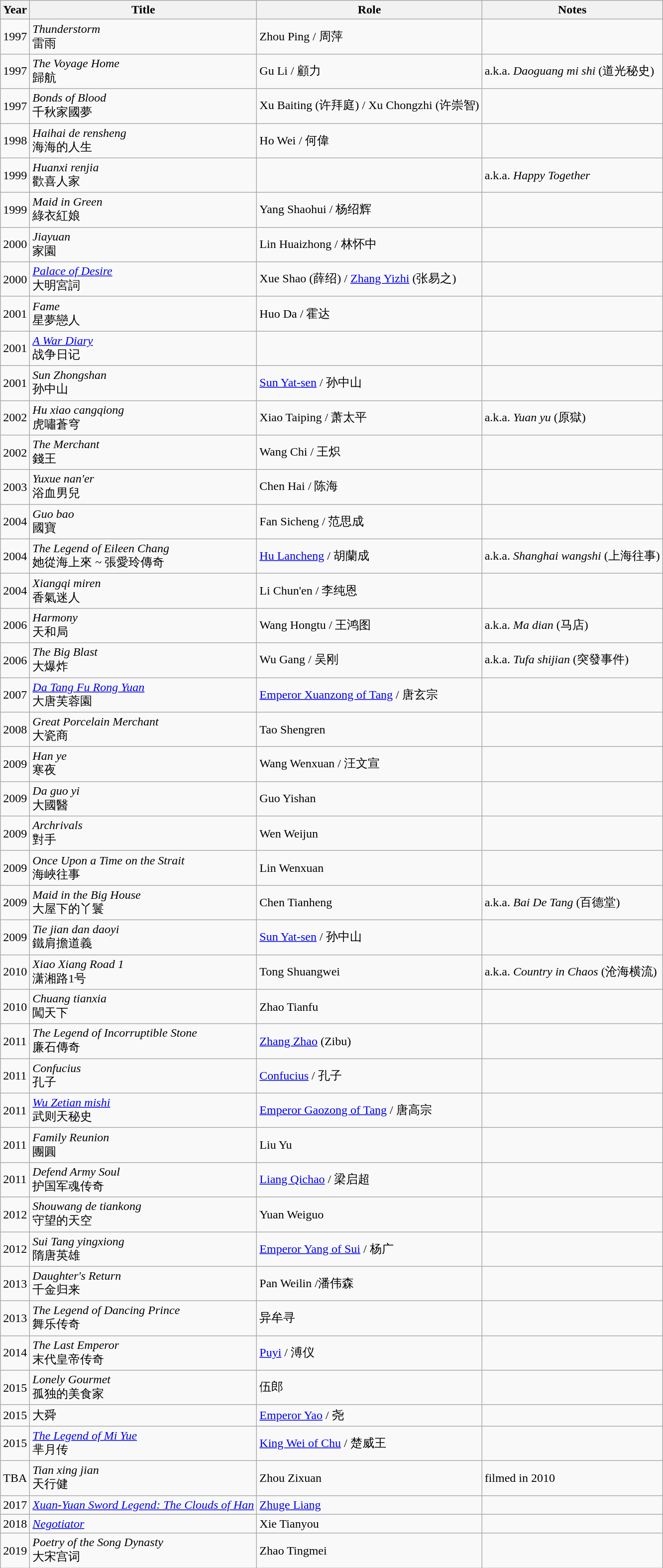<table class="wikitable sortable">
<tr>
<th>Year</th>
<th>Title</th>
<th>Role</th>
<th class="unsortable">Notes</th>
</tr>
<tr>
<td>1997</td>
<td><em>Thunderstorm</em><br>雷雨</td>
<td>Zhou Ping / 周萍</td>
<td></td>
</tr>
<tr>
<td>1997</td>
<td><em>The Voyage Home</em><br>歸航</td>
<td>Gu Li / 顧力</td>
<td>a.k.a. <em>Daoguang mi shi</em> (道光秘史)</td>
</tr>
<tr>
<td>1997</td>
<td><em>Bonds of Blood</em><br>千秋家國夢</td>
<td>Xu Baiting (许拜庭) / Xu Chongzhi (许崇智)</td>
<td></td>
</tr>
<tr>
<td>1998</td>
<td><em>Haihai de rensheng</em><br>海海的人生</td>
<td>Ho Wei / 何偉</td>
<td></td>
</tr>
<tr>
<td>1999</td>
<td><em>Huanxi renjia</em><br>歡喜人家</td>
<td></td>
<td>a.k.a. <em>Happy Together</em></td>
</tr>
<tr>
<td>1999</td>
<td><em>Maid in Green</em><br>綠衣紅娘</td>
<td>Yang Shaohui / 杨绍辉</td>
<td></td>
</tr>
<tr>
<td>2000</td>
<td><em>Jiayuan</em><br>家園</td>
<td>Lin Huaizhong / 林怀中</td>
<td></td>
</tr>
<tr>
<td>2000</td>
<td><em><a href='#'>Palace of Desire</a></em><br>大明宮詞</td>
<td>Xue Shao (薛绍) / <a href='#'>Zhang Yizhi</a> (张易之)</td>
<td></td>
</tr>
<tr>
<td>2001</td>
<td><em>Fame</em><br>星夢戀人</td>
<td>Huo Da / 霍达</td>
<td></td>
</tr>
<tr>
<td>2001</td>
<td><em><a href='#'>A War Diary</a></em><br>战争日记</td>
<td></td>
<td></td>
</tr>
<tr>
<td>2001</td>
<td><em>Sun Zhongshan</em><br>孙中山</td>
<td><a href='#'>Sun Yat-sen</a> / 孙中山</td>
<td></td>
</tr>
<tr>
<td>2002</td>
<td><em>Hu xiao cangqiong</em><br>虎嘯蒼穹</td>
<td>Xiao Taiping / 萧太平</td>
<td>a.k.a. <em>Yuan yu</em> (原獄)</td>
</tr>
<tr>
<td>2002</td>
<td><em>The Merchant</em><br>錢王</td>
<td>Wang Chi / 王炽</td>
<td></td>
</tr>
<tr>
<td>2003</td>
<td><em>Yuxue nan'er</em><br>浴血男兒</td>
<td>Chen Hai / 陈海</td>
<td></td>
</tr>
<tr>
<td>2004</td>
<td><em>Guo bao</em><br>國寶</td>
<td>Fan Sicheng / 范思成</td>
<td></td>
</tr>
<tr>
<td>2004</td>
<td><em>The Legend of Eileen Chang</em><br>她從海上來 ~ 張愛玲傳奇</td>
<td><a href='#'>Hu Lancheng</a> / 胡蘭成</td>
<td>a.k.a. <em>Shanghai wangshi</em> (上海往事)</td>
</tr>
<tr>
<td>2004</td>
<td><em>Xiangqi miren</em><br>香氣迷人</td>
<td>Li Chun'en / 李纯恩</td>
<td></td>
</tr>
<tr>
<td>2006</td>
<td><em>Harmony</em><br>天和局</td>
<td>Wang Hongtu / 王鸿图</td>
<td>a.k.a. <em>Ma dian</em> (马店)</td>
</tr>
<tr>
<td>2006</td>
<td><em>The Big Blast</em><br>大爆炸</td>
<td>Wu Gang / 吴刚</td>
<td>a.k.a. <em>Tufa shijian</em> (突發事件)</td>
</tr>
<tr>
<td>2007</td>
<td><em><a href='#'>Da Tang Fu Rong Yuan</a></em><br>大唐芙蓉園</td>
<td><a href='#'>Emperor Xuanzong of Tang</a> / 唐玄宗</td>
<td></td>
</tr>
<tr>
<td>2008</td>
<td><em>Great Porcelain Merchant</em><br>大瓷商</td>
<td>Tao Shengren</td>
<td></td>
</tr>
<tr>
<td>2009</td>
<td><em>Han ye</em><br>寒夜</td>
<td>Wang Wenxuan / 汪文宣</td>
<td></td>
</tr>
<tr>
<td>2009</td>
<td><em>Da guo yi</em><br>大國醫</td>
<td>Guo Yishan</td>
<td></td>
</tr>
<tr>
<td>2009</td>
<td><em>Archrivals</em><br>對手</td>
<td>Wen Weijun</td>
<td></td>
</tr>
<tr>
<td>2009</td>
<td><em>Once Upon a Time on the Strait</em><br>海峽往事</td>
<td>Lin Wenxuan</td>
<td></td>
</tr>
<tr>
<td>2009</td>
<td><em>Maid in the Big House</em><br>大屋下的丫鬟</td>
<td>Chen Tianheng</td>
<td>a.k.a. <em>Bai De Tang</em> (百德堂)</td>
</tr>
<tr>
<td>2009</td>
<td><em>Tie jian dan daoyi</em><br>鐵肩擔道義</td>
<td><a href='#'>Sun Yat-sen</a> / 孙中山</td>
<td></td>
</tr>
<tr>
<td>2010</td>
<td><em>Xiao Xiang Road 1</em><br>潇湘路1号</td>
<td>Tong Shuangwei</td>
<td>a.k.a. <em>Country in Chaos</em> (沧海横流)</td>
</tr>
<tr>
<td>2010</td>
<td><em>Chuang tianxia</em><br>闖天下</td>
<td>Zhao Tianfu</td>
<td></td>
</tr>
<tr>
<td>2011</td>
<td><em>The Legend of Incorruptible Stone</em><br>廉石傳奇</td>
<td><a href='#'>Zhang Zhao</a> (Zibu)</td>
<td></td>
</tr>
<tr>
<td>2011</td>
<td><em>Confucius</em><br>孔子</td>
<td><a href='#'>Confucius</a> / 孔子</td>
<td></td>
</tr>
<tr>
<td>2011</td>
<td><em><a href='#'>Wu Zetian mishi</a></em><br>武则天秘史</td>
<td><a href='#'>Emperor Gaozong of Tang</a> / 唐高宗</td>
<td></td>
</tr>
<tr>
<td>2011</td>
<td><em>Family Reunion</em> <br>團圓</td>
<td>Liu Yu</td>
<td></td>
</tr>
<tr>
<td>2011</td>
<td><em>Defend Army Soul</em><br>护国军魂传奇</td>
<td><a href='#'>Liang Qichao</a> / 梁启超</td>
<td></td>
</tr>
<tr>
<td>2012</td>
<td><em>Shouwang de tiankong</em><br>守望的天空</td>
<td>Yuan Weiguo</td>
<td></td>
</tr>
<tr>
<td>2012</td>
<td><em>Sui Tang yingxiong</em><br>隋唐英雄</td>
<td><a href='#'>Emperor Yang of Sui</a> / 杨广</td>
<td></td>
</tr>
<tr>
<td>2013</td>
<td><em>Daughter's Return</em><br>千金归来</td>
<td>Pan Weilin /潘伟森</td>
<td></td>
</tr>
<tr>
<td>2013</td>
<td><em>The Legend of Dancing Prince</em><br>舞乐传奇</td>
<td>异牟寻</td>
<td></td>
</tr>
<tr>
<td>2014</td>
<td><em>The Last Emperor</em><br>末代皇帝传奇</td>
<td><a href='#'>Puyi</a> / 溥仪</td>
<td></td>
</tr>
<tr>
<td>2015</td>
<td><em>Lonely Gourmet</em><br>孤独的美食家</td>
<td>伍郎</td>
<td></td>
</tr>
<tr>
<td>2015</td>
<td>大舜</td>
<td><a href='#'>Emperor Yao</a> / 尧</td>
<td></td>
</tr>
<tr>
<td>2015</td>
<td><em><a href='#'>The Legend of Mi Yue</a></em><br>芈月传</td>
<td><a href='#'>King Wei of Chu</a> / 楚威王</td>
<td></td>
</tr>
<tr>
<td>TBA</td>
<td><em>Tian xing jian</em><br>天行健</td>
<td>Zhou Zixuan</td>
<td>filmed in 2010</td>
</tr>
<tr>
<td>2017</td>
<td><em><a href='#'>Xuan-Yuan Sword Legend: The Clouds of Han</a></em></td>
<td><a href='#'>Zhuge Liang</a></td>
<td></td>
</tr>
<tr>
<td>2018</td>
<td><em><a href='#'>Negotiator</a></em></td>
<td>Xie Tianyou</td>
<td></td>
</tr>
<tr>
<td>2019</td>
<td><em>Poetry of the Song Dynasty</em><br> 大宋宫词</td>
<td>Zhao Tingmei</td>
<td></td>
</tr>
</table>
